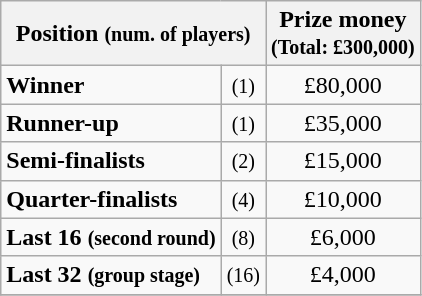<table class="wikitable">
<tr>
<th colspan=2>Position <small>(num. of players)</small></th>
<th>Prize money<br><small>(Total: £300,000)</small></th>
</tr>
<tr>
<td><strong>Winner</strong></td>
<td align=center><small>(1)</small></td>
<td align=center>£80,000</td>
</tr>
<tr>
<td><strong>Runner-up</strong></td>
<td align=center><small>(1)</small></td>
<td align=center>£35,000</td>
</tr>
<tr>
<td><strong>Semi-finalists</strong></td>
<td align=center><small>(2)</small></td>
<td align=center>£15,000</td>
</tr>
<tr>
<td><strong>Quarter-finalists</strong></td>
<td align=center><small>(4)</small></td>
<td align=center>£10,000</td>
</tr>
<tr>
<td><strong>Last 16 <small>(second round)</small></strong></td>
<td align=center><small>(8)</small></td>
<td align=center>£6,000</td>
</tr>
<tr>
<td><strong>Last 32 <small>(group stage)</small></strong></td>
<td align=center><small>(16)</small></td>
<td align=center>£4,000</td>
</tr>
<tr>
</tr>
</table>
